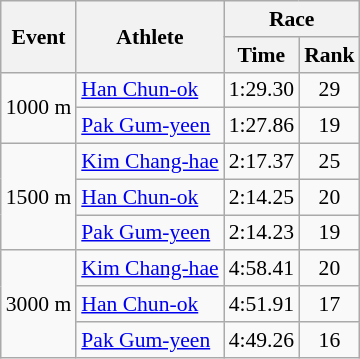<table class="wikitable" border="1" style="font-size:90%">
<tr>
<th rowspan=2>Event</th>
<th rowspan=2>Athlete</th>
<th colspan=2>Race</th>
</tr>
<tr>
<th>Time</th>
<th>Rank</th>
</tr>
<tr>
<td rowspan=2>1000 m</td>
<td><a href='#'>Han Chun-ok</a></td>
<td align=center>1:29.30</td>
<td align=center>29</td>
</tr>
<tr>
<td><a href='#'>Pak Gum-yeen</a></td>
<td align=center>1:27.86</td>
<td align=center>19</td>
</tr>
<tr>
<td rowspan=3>1500 m</td>
<td><a href='#'>Kim Chang-hae</a></td>
<td align=center>2:17.37</td>
<td align=center>25</td>
</tr>
<tr>
<td><a href='#'>Han Chun-ok</a></td>
<td align=center>2:14.25</td>
<td align=center>20</td>
</tr>
<tr>
<td><a href='#'>Pak Gum-yeen</a></td>
<td align=center>2:14.23</td>
<td align=center>19</td>
</tr>
<tr>
<td rowspan=3>3000 m</td>
<td><a href='#'>Kim Chang-hae</a></td>
<td align=center>4:58.41</td>
<td align=center>20</td>
</tr>
<tr>
<td><a href='#'>Han Chun-ok</a></td>
<td align=center>4:51.91</td>
<td align=center>17</td>
</tr>
<tr>
<td><a href='#'>Pak Gum-yeen</a></td>
<td align=center>4:49.26</td>
<td align=center>16</td>
</tr>
</table>
